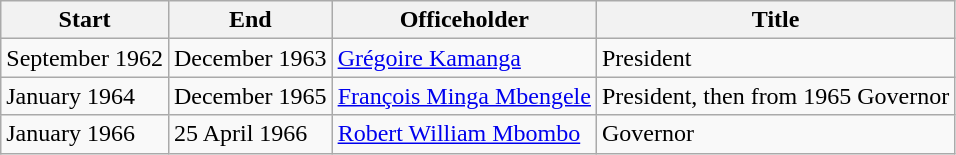<table class=wikitable sortable>
<tr>
<th>Start</th>
<th>End</th>
<th>Officeholder</th>
<th>Title</th>
</tr>
<tr>
<td>September 1962</td>
<td>December 1963</td>
<td><a href='#'>Grégoire Kamanga</a></td>
<td>President</td>
</tr>
<tr>
<td>January 1964</td>
<td>December 1965</td>
<td><a href='#'>François Minga Mbengele</a></td>
<td>President, then from 1965 Governor</td>
</tr>
<tr>
<td>January 1966</td>
<td>25 April 1966</td>
<td><a href='#'>Robert William Mbombo</a></td>
<td>Governor</td>
</tr>
</table>
